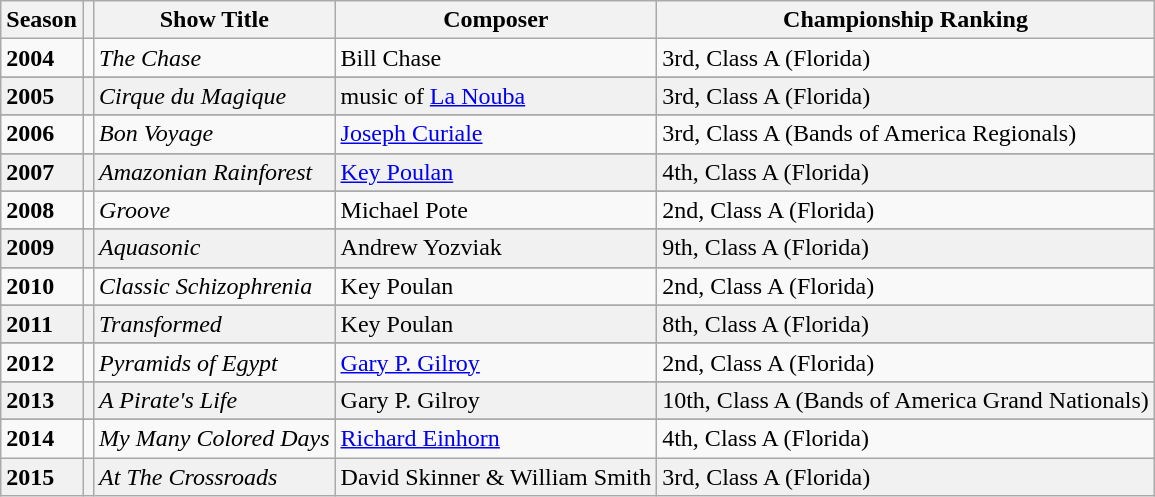<table class="wikitable mw-collapsible mw-collapsed">
<tr>
<th>Season</th>
<th></th>
<th>Show Title</th>
<th>Composer</th>
<th>Championship Ranking</th>
</tr>
<tr>
<td><strong>2004</strong></td>
<td></td>
<td><em>The Chase</em></td>
<td>Bill Chase</td>
<td>3rd, Class A (Florida)</td>
</tr>
<tr>
</tr>
<tr>
<td style="background:#F1F1F1;"><strong>2005</strong></td>
<td style="background:#F1F1F1;"></td>
<td style="background:#F1F1F1;"><em>Cirque du Magique</em></td>
<td style="background:#F1F1F1;">music of <a href='#'>La Nouba</a></td>
<td style="background:#F1F1F1;">3rd, Class A (Florida)</td>
</tr>
<tr>
</tr>
<tr>
<td><strong>2006</strong></td>
<td></td>
<td><em>Bon Voyage</em></td>
<td><a href='#'>Joseph Curiale</a></td>
<td>3rd, Class A (Bands of America Regionals)</td>
</tr>
<tr>
</tr>
<tr>
<td style="background:#F1F1F1;"><strong>2007</strong></td>
<td style="background:#F1F1F1;"></td>
<td style="background:#F1F1F1;"><em>Amazonian Rainforest</em></td>
<td style="background:#F1F1F1;"><a href='#'>Key Poulan</a></td>
<td style="background:#F1F1F1;">4th, Class A (Florida)</td>
</tr>
<tr>
</tr>
<tr>
<td><strong>2008</strong></td>
<td></td>
<td><em>Groove</em></td>
<td>Michael Pote</td>
<td>2nd, Class A (Florida)</td>
</tr>
<tr>
</tr>
<tr>
<td style="background:#F1F1F1;"><strong>2009</strong></td>
<td style="background:#F1F1F1;"></td>
<td style="background:#F1F1F1;"><em>Aquasonic</em></td>
<td style="background:#F1F1F1;">Andrew Yozviak</td>
<td style="background:#F1F1F1;">9th, Class A (Florida)</td>
</tr>
<tr>
</tr>
<tr>
<td><strong>2010</strong></td>
<td></td>
<td><em>Classic Schizophrenia</em></td>
<td>Key Poulan</td>
<td>2nd, Class A (Florida)</td>
</tr>
<tr>
</tr>
<tr>
<td style="background:#F1F1F1;"><strong>2011</strong></td>
<td style="background:#F1F1F1;"></td>
<td style="background:#F1F1F1;"><em>Transformed</em></td>
<td style="background:#F1F1F1;">Key Poulan</td>
<td style="background:#F1F1F1;">8th, Class A (Florida)</td>
</tr>
<tr>
</tr>
<tr>
<td><strong>2012</strong></td>
<td></td>
<td><em>Pyramids of Egypt</em></td>
<td><a href='#'>Gary P. Gilroy</a></td>
<td>2nd, Class A (Florida)</td>
</tr>
<tr>
</tr>
<tr>
<td style="background:#F1F1F1;"><strong>2013</strong></td>
<td style="background:#F1F1F1;"></td>
<td style="background:#F1F1F1;"><em>A Pirate's Life</em></td>
<td style="background:#F1F1F1;">Gary P. Gilroy</td>
<td style="background:#F1F1F1;">10th, Class A (Bands of America Grand Nationals)</td>
</tr>
<tr>
</tr>
<tr>
<td><strong>2014</strong></td>
<td></td>
<td><em>My Many Colored Days</em></td>
<td><a href='#'>Richard Einhorn</a></td>
<td>4th, Class A (Florida)</td>
</tr>
<tr>
<td style="background:#F1F1F1;"><strong>2015</strong></td>
<td style="background:#F1F1F1;"></td>
<td style="background:#F1F1F1;"><em>At The Crossroads</em></td>
<td style="background:#F1F1F1;">David Skinner & William Smith</td>
<td style="background:#F1F1F1;">3rd, Class A (Florida)</td>
</tr>
</table>
